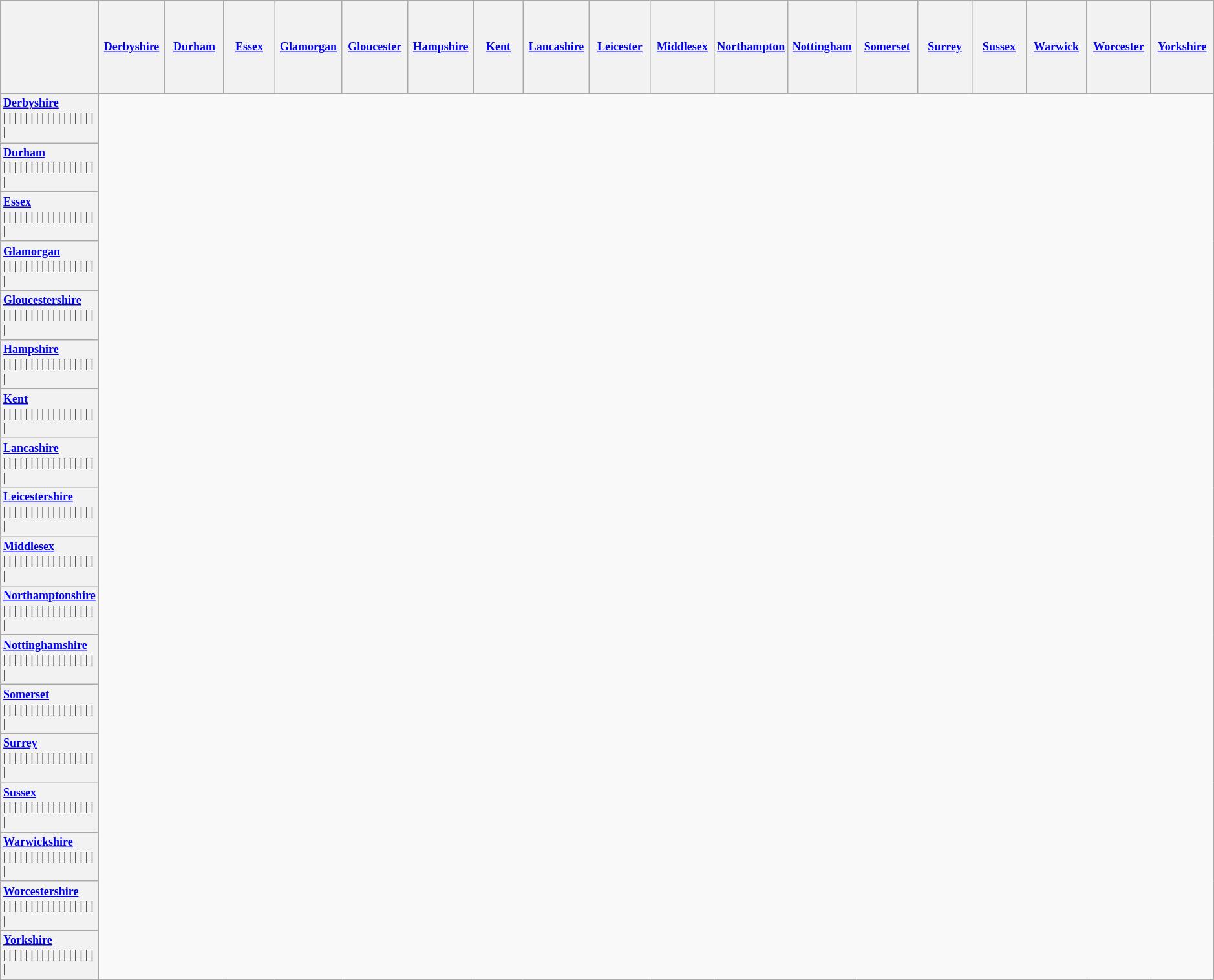<table class="wikitable" style="font-size: 75%; text-align:left;">
<tr>
<th style="height:90px; width:50px; text-align:center;"></th>
<th width=70><a href='#'>Derbyshire</a></th>
<th width=70><a href='#'>Durham</a></th>
<th width=70><a href='#'>Essex</a></th>
<th width=70><a href='#'>Glamorgan</a></th>
<th width=70><a href='#'>Gloucester</a></th>
<th width=70><a href='#'>Hampshire</a></th>
<th width=70><a href='#'>Kent</a></th>
<th width=70><a href='#'>Lancashire</a></th>
<th width=70><a href='#'>Leicester</a></th>
<th width=70><a href='#'>Middlesex</a></th>
<th width=70><a href='#'>Northampton</a></th>
<th width=70><a href='#'>Nottingham</a></th>
<th width=70><a href='#'>Somerset</a></th>
<th width=70><a href='#'>Surrey</a></th>
<th width=70><a href='#'>Sussex</a></th>
<th width=70><a href='#'>Warwick</a></th>
<th width=70><a href='#'>Worcester</a></th>
<th width=70><a href='#'>Yorkshire</a></th>
</tr>
<tr>
<th style="text-align:left; border-left:none"><a href='#'>Derbyshire</a><br> | 
 | 
 | 
 | 
 | 
 | 
 | 
 | 
 | 
 | 
 | 
 | 
 | 
 | 
 | 
 | 
 | 
 | </th>
</tr>
<tr>
<th style="text-align:left; border-left:none"><a href='#'>Durham</a><br> | 
 | 
 | 
 | 
 | 
 | 
 | 
 | 
 | 
 | 
 | 
 | 
 | 
 | 
 | 
 | 
 | 
 | </th>
</tr>
<tr>
<th style="text-align:left; border-left:none"><a href='#'>Essex</a><br> | 
 | 
 | 
 | 
 | 
 | 
 | 
 | 
 | 
 | 
 | 
 | 
 | 
 | 
 | 
 | 
 | 
 | </th>
</tr>
<tr>
<th style="text-align:left; border-left:none"><a href='#'>Glamorgan</a><br> | 
 | 
 | 
 | 
 | 
 | 
 | 
 | 
 | 
 | 
 | 
 | 
 | 
 | 
 | 
 | 
 | 
 | </th>
</tr>
<tr>
<th style="text-align:left; border-left:none"><a href='#'>Gloucestershire</a><br> | 
 | 
 | 
 | 
 | 
 | 
 | 
 | 
 | 
 | 
 | 
 | 
 | 
 | 
 | 
 | 
 | 
 | </th>
</tr>
<tr>
<th style="text-align:left; border-left:none"><a href='#'>Hampshire</a><br> | 
 | 
 | 
 | 
 | 
 | 
 | 
 | 
 | 
 | 
 | 
 | 
 | 
 | 
 | 
 | 
 | 
 | </th>
</tr>
<tr>
<th style="text-align:left; border-left:none"><a href='#'>Kent</a><br> | 
 | 
 | 
 | 
 | 
 | 
 | 
 | 
 | 
 | 
 | 
 | 
 | 
 | 
 | 
 | 
 | 
 | </th>
</tr>
<tr>
<th style="text-align:left; border-left:none"><a href='#'>Lancashire</a><br> | 
 | 
 | 
 | 
 | 
 | 
 | 
 | 
 | 
 | 
 | 
 | 
 | 
 | 
 | 
 | 
 | 
 | </th>
</tr>
<tr>
<th style="text-align:left; border-left:none"><a href='#'>Leicestershire</a><br> | 
 | 
 | 
 | 
 | 
 | 
 | 
 | 
 | 
 | 
 | 
 | 
 | 
 | 
 | 
 | 
 | 
 | </th>
</tr>
<tr>
<th style="text-align:left; border-left:none"><a href='#'>Middlesex</a><br> | 
 | 
 | 
 | 
 | 
 | 
 | 
 | 
 | 
 | 
 | 
 | 
 | 
 | 
 | 
 | 
 | 
 | </th>
</tr>
<tr>
<th style="text-align:left; border-left:none"><a href='#'>Northamptonshire</a><br> | 
 | 
 | 
 | 
 | 
 | 
 | 
 | 
 | 
 | 
 | 
 | 
 | 
 | 
 | 
 | 
 | 
 | </th>
</tr>
<tr>
<th style="text-align:left; border-left:none"><a href='#'>Nottinghamshire</a><br> | 
 | 
 | 
 | 
 | 
 | 
 | 
 | 
 | 
 | 
 | 
 | 
 | 
 | 
 | 
 | 
 | 
 | </th>
</tr>
<tr>
<th style="text-align:left; border-left:none"><a href='#'>Somerset</a><br> | 
 | 
 | 
 | 
 | 
 | 
 | 
 | 
 | 
 | 
 | 
 | 
 | 
 | 
 | 
 | 
 | 
 | </th>
</tr>
<tr>
<th style="text-align:left; border-left:none"><a href='#'>Surrey</a><br> | 
 | 
 | 
 | 
 | 
 | 
 | 
 | 
 | 
 | 
 | 
 | 
 | 
 | 
 | 
 | 
 | 
 | </th>
</tr>
<tr>
<th style="text-align:left; border-left:none"><a href='#'>Sussex</a><br> | 
 | 
 | 
 | 
 | 
 | 
 | 
 | 
 | 
 | 
 | 
 | 
 | 
 | 
 | 
 | 
 | 
 | </th>
</tr>
<tr>
<th style="text-align:left; border-left:none"><a href='#'>Warwickshire</a><br> | 
 | 
 | 
 | 
 | 
 | 
 | 
 | 
 | 
 | 
 | 
 | 
 | 
 | 
 | 
 | 
 | 
 | </th>
</tr>
<tr>
<th style="text-align:left; border-left:none"><a href='#'>Worcestershire</a><br> | 
 | 
 | 
 | 
 | 
 | 
 | 
 | 
 | 
 | 
 | 
 | 
 | 
 | 
 | 
 | 
 | 
 | </th>
</tr>
<tr>
<th style="text-align:left; border-left:none"><a href='#'>Yorkshire</a><br> | 
 | 
 | 
 | 
 | 
 | 
 | 
 | 
 | 
 | 
 | 
 | 
 | 
 | 
 | 
 | 
 | 
 | </th>
</tr>
</table>
